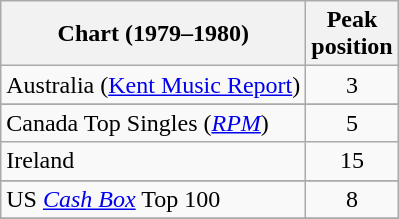<table class="wikitable sortable">
<tr>
<th>Chart (1979–1980)</th>
<th>Peak<br>position</th>
</tr>
<tr>
<td>Australia (<a href='#'>Kent Music Report</a>)</td>
<td style="text-align:center;">3</td>
</tr>
<tr>
</tr>
<tr>
</tr>
<tr>
<td>Canada Top Singles (<em><a href='#'>RPM</a></em>)</td>
<td style="text-align:center;">5</td>
</tr>
<tr>
<td>Ireland</td>
<td style="text-align:center;">15</td>
</tr>
<tr>
</tr>
<tr>
</tr>
<tr>
</tr>
<tr>
</tr>
<tr>
</tr>
<tr>
<td>US <em><a href='#'>Cash Box</a></em> Top 100</td>
<td style="text-align:center;">8</td>
</tr>
<tr>
</tr>
</table>
